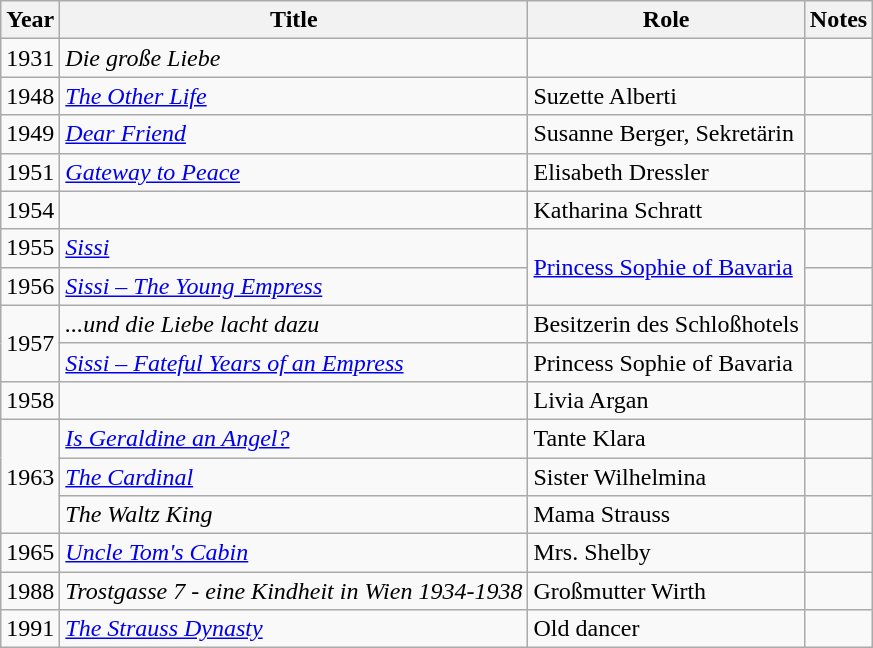<table class="wikitable sortable">
<tr>
<th>Year</th>
<th>Title</th>
<th>Role</th>
<th class="unsortable">Notes</th>
</tr>
<tr>
<td>1931</td>
<td><em>Die große Liebe</em></td>
<td></td>
<td></td>
</tr>
<tr>
<td>1948</td>
<td><em><a href='#'>The Other Life</a></em></td>
<td>Suzette Alberti</td>
<td></td>
</tr>
<tr>
<td>1949</td>
<td><em><a href='#'>Dear Friend</a></em></td>
<td>Susanne Berger, Sekretärin</td>
<td></td>
</tr>
<tr>
<td>1951</td>
<td><em><a href='#'>Gateway to Peace</a></em></td>
<td>Elisabeth Dressler</td>
<td></td>
</tr>
<tr>
<td>1954</td>
<td><em></em></td>
<td>Katharina Schratt</td>
<td></td>
</tr>
<tr>
<td>1955</td>
<td><em><a href='#'>Sissi</a></em></td>
<td rowspan="2"><a href='#'>Princess Sophie of Bavaria</a></td>
<td></td>
</tr>
<tr>
<td>1956</td>
<td><em><a href='#'>Sissi – The Young Empress</a></em></td>
<td></td>
</tr>
<tr>
<td rowspan="2">1957</td>
<td><em>...und die Liebe lacht dazu</em></td>
<td>Besitzerin des Schloßhotels</td>
<td></td>
</tr>
<tr>
<td><em><a href='#'>Sissi – Fateful Years of an Empress</a></em></td>
<td>Princess Sophie of Bavaria</td>
<td></td>
</tr>
<tr>
<td>1958</td>
<td><em></em></td>
<td>Livia Argan</td>
<td></td>
</tr>
<tr>
<td rowspan="3">1963</td>
<td><em><a href='#'>Is Geraldine an Angel?</a></em></td>
<td>Tante Klara</td>
<td></td>
</tr>
<tr>
<td><em><a href='#'>The Cardinal</a></em></td>
<td>Sister Wilhelmina</td>
<td></td>
</tr>
<tr>
<td><em>The Waltz King</em></td>
<td>Mama Strauss</td>
<td></td>
</tr>
<tr>
<td>1965</td>
<td><em><a href='#'>Uncle Tom's Cabin</a></em></td>
<td>Mrs. Shelby</td>
<td></td>
</tr>
<tr>
<td>1988</td>
<td><em>Trostgasse 7 - eine Kindheit in Wien 1934-1938</em></td>
<td>Großmutter Wirth</td>
<td></td>
</tr>
<tr>
<td>1991</td>
<td><em><a href='#'>The Strauss Dynasty</a></em></td>
<td>Old dancer</td>
<td></td>
</tr>
</table>
